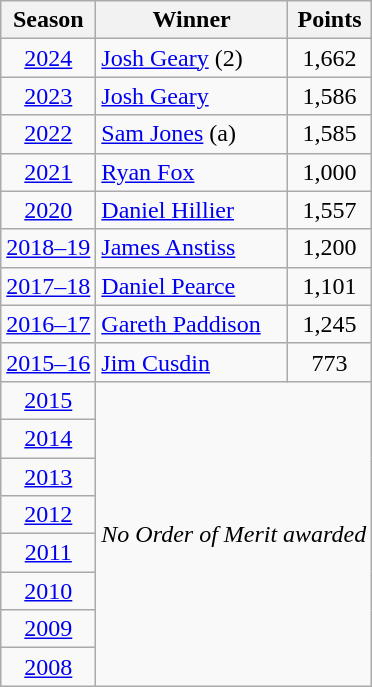<table class=wikitable>
<tr>
<th>Season</th>
<th>Winner</th>
<th>Points</th>
</tr>
<tr>
<td align=center><a href='#'>2024</a></td>
<td> <a href='#'>Josh Geary</a> (2)</td>
<td align=center>1,662</td>
</tr>
<tr>
<td align=center><a href='#'>2023</a></td>
<td> <a href='#'>Josh Geary</a></td>
<td align=center>1,586</td>
</tr>
<tr>
<td align=center><a href='#'>2022</a></td>
<td> <a href='#'>Sam Jones</a> (a)</td>
<td align=center>1,585</td>
</tr>
<tr>
<td align=center><a href='#'>2021</a></td>
<td> <a href='#'>Ryan Fox</a></td>
<td align=center>1,000</td>
</tr>
<tr>
<td align=center><a href='#'>2020</a></td>
<td> <a href='#'>Daniel Hillier</a></td>
<td align=center>1,557</td>
</tr>
<tr>
<td align=center><a href='#'>2018–19</a></td>
<td> <a href='#'>James Anstiss</a></td>
<td align=center>1,200</td>
</tr>
<tr>
<td align=center><a href='#'>2017–18</a></td>
<td> <a href='#'>Daniel Pearce</a></td>
<td align=center>1,101</td>
</tr>
<tr>
<td align=center><a href='#'>2016–17</a></td>
<td> <a href='#'>Gareth Paddison</a></td>
<td align=center>1,245</td>
</tr>
<tr>
<td align=center><a href='#'>2015–16</a></td>
<td> <a href='#'>Jim Cusdin</a></td>
<td align=center>773</td>
</tr>
<tr>
<td align=center><a href='#'>2015</a></td>
<td rowspan=8 colspan=2 align=center><em>No Order of Merit awarded</em></td>
</tr>
<tr>
<td align=center><a href='#'>2014</a></td>
</tr>
<tr>
<td align=center><a href='#'>2013</a></td>
</tr>
<tr>
<td align=center><a href='#'>2012</a></td>
</tr>
<tr>
<td align=center><a href='#'>2011</a></td>
</tr>
<tr>
<td align=center><a href='#'>2010</a></td>
</tr>
<tr>
<td align=center><a href='#'>2009</a></td>
</tr>
<tr>
<td align=center><a href='#'>2008</a></td>
</tr>
</table>
